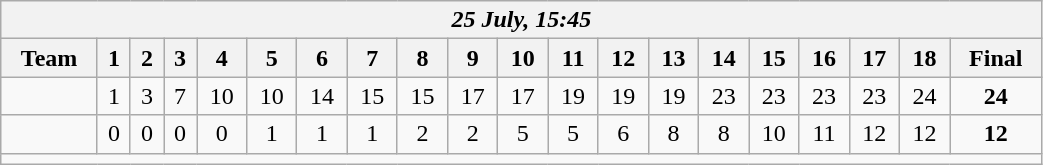<table class=wikitable style="text-align:center; width: 55%">
<tr>
<th colspan=20><em>25 July, 15:45</em></th>
</tr>
<tr>
<th>Team</th>
<th>1</th>
<th>2</th>
<th>3</th>
<th>4</th>
<th>5</th>
<th>6</th>
<th>7</th>
<th>8</th>
<th>9</th>
<th>10</th>
<th>11</th>
<th>12</th>
<th>13</th>
<th>14</th>
<th>15</th>
<th>16</th>
<th>17</th>
<th>18</th>
<th>Final</th>
</tr>
<tr>
<td align=left><strong></strong></td>
<td>1</td>
<td>3</td>
<td>7</td>
<td>10</td>
<td>10</td>
<td>14</td>
<td>15</td>
<td>15</td>
<td>17</td>
<td>17</td>
<td>19</td>
<td>19</td>
<td>19</td>
<td>23</td>
<td>23</td>
<td>23</td>
<td>23</td>
<td>24</td>
<td><strong>24</strong></td>
</tr>
<tr>
<td align=left></td>
<td>0</td>
<td>0</td>
<td>0</td>
<td>0</td>
<td>1</td>
<td>1</td>
<td>1</td>
<td>2</td>
<td>2</td>
<td>5</td>
<td>5</td>
<td>6</td>
<td>8</td>
<td>8</td>
<td>10</td>
<td>11</td>
<td>12</td>
<td>12</td>
<td><strong>12</strong></td>
</tr>
<tr>
<td colspan=20></td>
</tr>
</table>
